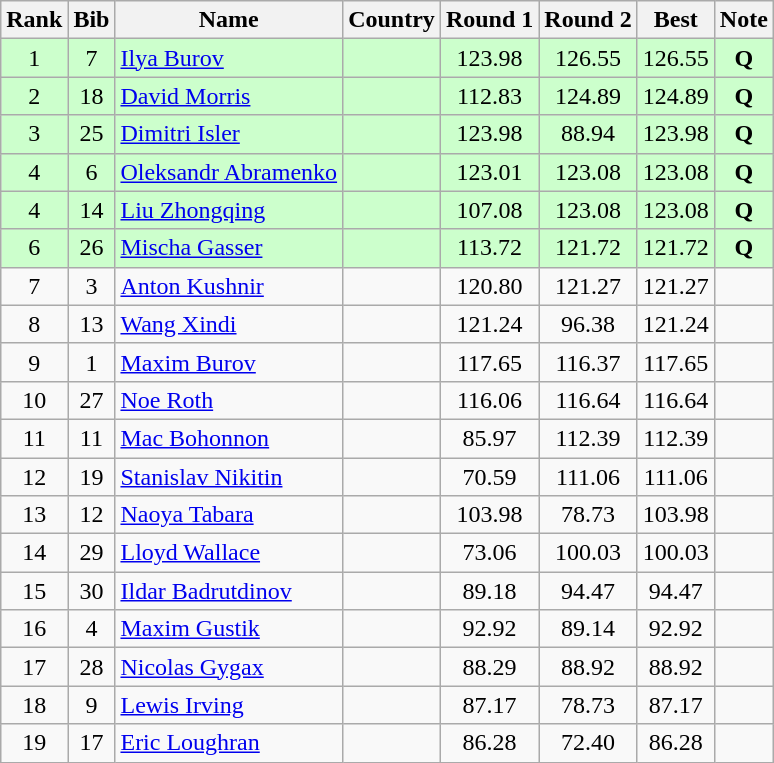<table class="wikitable sortable" style="text-align:center">
<tr>
<th>Rank</th>
<th>Bib</th>
<th>Name</th>
<th>Country</th>
<th>Round 1</th>
<th>Round 2</th>
<th>Best</th>
<th>Note</th>
</tr>
<tr bgcolor=ccffcc>
<td>1</td>
<td>7</td>
<td align=left><a href='#'>Ilya Burov</a></td>
<td align=left></td>
<td>123.98</td>
<td>126.55</td>
<td>126.55</td>
<td><strong>Q</strong></td>
</tr>
<tr bgcolor=ccffcc>
<td>2</td>
<td>18</td>
<td align=left><a href='#'>David Morris</a></td>
<td align=left></td>
<td>112.83</td>
<td>124.89</td>
<td>124.89</td>
<td><strong>Q</strong></td>
</tr>
<tr bgcolor=ccffcc>
<td>3</td>
<td>25</td>
<td align=left><a href='#'>Dimitri Isler</a></td>
<td align=left></td>
<td>123.98</td>
<td>88.94</td>
<td>123.98</td>
<td><strong>Q</strong></td>
</tr>
<tr bgcolor=ccffcc>
<td>4</td>
<td>6</td>
<td align=left><a href='#'>Oleksandr Abramenko</a></td>
<td align=left></td>
<td>123.01</td>
<td>123.08</td>
<td>123.08</td>
<td><strong>Q</strong></td>
</tr>
<tr bgcolor=ccffcc>
<td>4</td>
<td>14</td>
<td align=left><a href='#'>Liu Zhongqing</a></td>
<td align=left></td>
<td>107.08</td>
<td>123.08</td>
<td>123.08</td>
<td><strong>Q</strong></td>
</tr>
<tr bgcolor=ccffcc>
<td>6</td>
<td>26</td>
<td align=left><a href='#'>Mischa Gasser</a></td>
<td align=left></td>
<td>113.72</td>
<td>121.72</td>
<td>121.72</td>
<td><strong>Q</strong></td>
</tr>
<tr>
<td>7</td>
<td>3</td>
<td align=left><a href='#'>Anton Kushnir</a></td>
<td align=left></td>
<td>120.80</td>
<td>121.27</td>
<td>121.27</td>
<td></td>
</tr>
<tr>
<td>8</td>
<td>13</td>
<td align=left><a href='#'>Wang Xindi</a></td>
<td align=left></td>
<td>121.24</td>
<td>96.38</td>
<td>121.24</td>
<td></td>
</tr>
<tr>
<td>9</td>
<td>1</td>
<td align=left><a href='#'>Maxim Burov</a></td>
<td align=left></td>
<td>117.65</td>
<td>116.37</td>
<td>117.65</td>
<td></td>
</tr>
<tr>
<td>10</td>
<td>27</td>
<td align=left><a href='#'>Noe Roth</a></td>
<td align=left></td>
<td>116.06</td>
<td>116.64</td>
<td>116.64</td>
<td></td>
</tr>
<tr>
<td>11</td>
<td>11</td>
<td align=left><a href='#'>Mac Bohonnon</a></td>
<td align=left></td>
<td>85.97</td>
<td>112.39</td>
<td>112.39</td>
<td></td>
</tr>
<tr>
<td>12</td>
<td>19</td>
<td align=left><a href='#'>Stanislav Nikitin</a></td>
<td align=left></td>
<td>70.59</td>
<td>111.06</td>
<td>111.06</td>
<td></td>
</tr>
<tr>
<td>13</td>
<td>12</td>
<td align=left><a href='#'>Naoya Tabara</a></td>
<td align=left></td>
<td>103.98</td>
<td>78.73</td>
<td>103.98</td>
<td></td>
</tr>
<tr>
<td>14</td>
<td>29</td>
<td align=left><a href='#'>Lloyd Wallace</a></td>
<td align=left></td>
<td>73.06</td>
<td>100.03</td>
<td>100.03</td>
<td></td>
</tr>
<tr>
<td>15</td>
<td>30</td>
<td align=left><a href='#'>Ildar Badrutdinov</a></td>
<td align=left></td>
<td>89.18</td>
<td>94.47</td>
<td>94.47</td>
<td></td>
</tr>
<tr>
<td>16</td>
<td>4</td>
<td align=left><a href='#'>Maxim Gustik</a></td>
<td align=left></td>
<td>92.92</td>
<td>89.14</td>
<td>92.92</td>
<td></td>
</tr>
<tr>
<td>17</td>
<td>28</td>
<td align=left><a href='#'>Nicolas Gygax</a></td>
<td align=left></td>
<td>88.29</td>
<td>88.92</td>
<td>88.92</td>
<td></td>
</tr>
<tr>
<td>18</td>
<td>9</td>
<td align=left><a href='#'>Lewis Irving</a></td>
<td align=left></td>
<td>87.17</td>
<td>78.73</td>
<td>87.17</td>
<td></td>
</tr>
<tr>
<td>19</td>
<td>17</td>
<td align=left><a href='#'>Eric Loughran</a></td>
<td align=left></td>
<td>86.28</td>
<td>72.40</td>
<td>86.28</td>
<td></td>
</tr>
</table>
